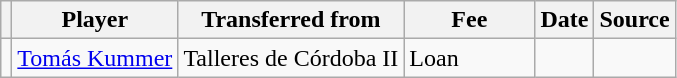<table class="wikitable plainrowheaders sortable">
<tr>
<th></th>
<th scope="col">Player</th>
<th>Transferred from</th>
<th style="width: 80px;">Fee</th>
<th scope="col">Date</th>
<th scope="col">Source</th>
</tr>
<tr>
<td align="center"></td>
<td> <a href='#'>Tomás Kummer</a></td>
<td> Talleres de Córdoba II</td>
<td>Loan</td>
<td></td>
<td></td>
</tr>
</table>
